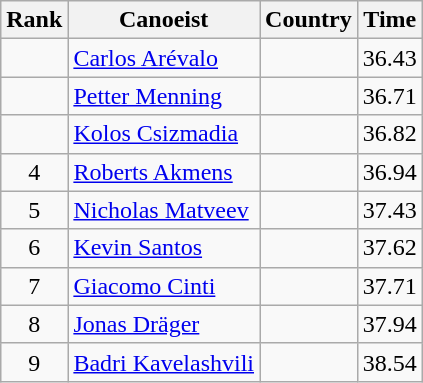<table class="wikitable" style="text-align:center">
<tr>
<th>Rank</th>
<th>Canoeist</th>
<th>Country</th>
<th>Time</th>
</tr>
<tr>
<td></td>
<td align="left"><a href='#'>Carlos Arévalo</a></td>
<td align="left"></td>
<td>36.43</td>
</tr>
<tr>
<td></td>
<td align="left"><a href='#'>Petter Menning</a></td>
<td align="left"></td>
<td>36.71</td>
</tr>
<tr>
<td></td>
<td align="left"><a href='#'>Kolos Csizmadia</a></td>
<td align="left"></td>
<td>36.82</td>
</tr>
<tr>
<td>4</td>
<td align="left"><a href='#'>Roberts Akmens</a></td>
<td align="left"></td>
<td>36.94</td>
</tr>
<tr>
<td>5</td>
<td align="left"><a href='#'>Nicholas Matveev</a></td>
<td align="left"></td>
<td>37.43</td>
</tr>
<tr>
<td>6</td>
<td align="left"><a href='#'>Kevin Santos</a></td>
<td align="left"></td>
<td>37.62</td>
</tr>
<tr>
<td>7</td>
<td align="left"><a href='#'>Giacomo Cinti</a></td>
<td align="left"></td>
<td>37.71</td>
</tr>
<tr>
<td>8</td>
<td align="left"><a href='#'>Jonas Dräger</a></td>
<td align="left"></td>
<td>37.94</td>
</tr>
<tr>
<td>9</td>
<td align="left"><a href='#'>Badri Kavelashvili</a></td>
<td align="left"></td>
<td>38.54</td>
</tr>
</table>
